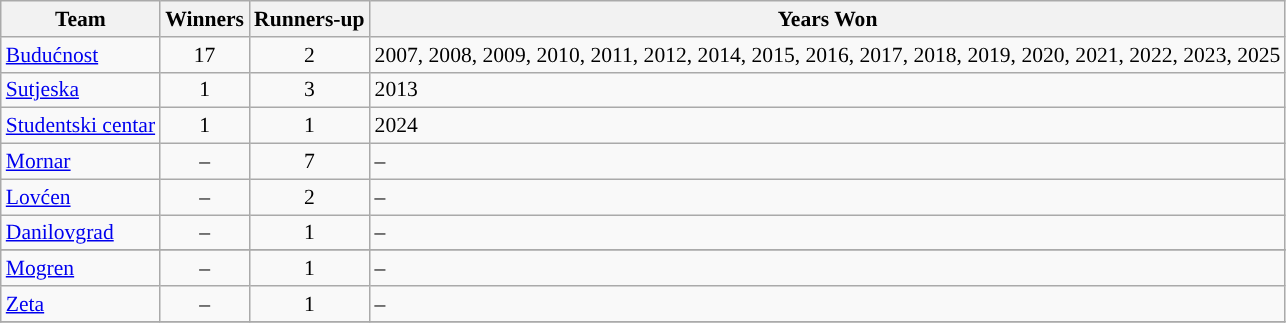<table class="wikitable" style="font-size:90%">
<tr>
<th>Team</th>
<th>Winners</th>
<th>Runners-up</th>
<th>Years Won</th>
</tr>
<tr>
<td><a href='#'>Budućnost</a></td>
<td align="center">17</td>
<td align="center">2</td>
<td>2007, 2008, 2009, 2010, 2011, 2012, 2014, 2015, 2016, 2017, 2018, 2019, 2020, 2021, 2022, 2023, 2025</td>
</tr>
<tr>
<td><a href='#'>Sutjeska</a></td>
<td align="center">1</td>
<td align="center">3</td>
<td>2013</td>
</tr>
<tr>
<td><a href='#'>Studentski centar</a></td>
<td align="center">1</td>
<td align="center">1</td>
<td>2024</td>
</tr>
<tr>
<td><a href='#'>Mornar</a></td>
<td align="center">–</td>
<td align="center">7</td>
<td>–</td>
</tr>
<tr>
<td><a href='#'>Lovćen</a></td>
<td align="center">–</td>
<td align="center">2</td>
<td>–</td>
</tr>
<tr>
<td><a href='#'>Danilovgrad</a></td>
<td align="center">–</td>
<td align="center">1</td>
<td>–</td>
</tr>
<tr>
</tr>
<tr>
<td><a href='#'>Mogren</a></td>
<td align="center">–</td>
<td align="center">1</td>
<td>–</td>
</tr>
<tr>
<td><a href='#'>Zeta</a></td>
<td align="center">–</td>
<td align="center">1</td>
<td>–</td>
</tr>
<tr>
</tr>
</table>
